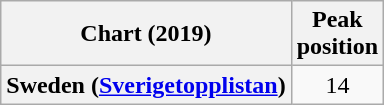<table class="wikitable plainrowheaders" style="text-align:center">
<tr>
<th scope="col">Chart (2019)</th>
<th scope="col">Peak<br> position</th>
</tr>
<tr>
<th scope="row">Sweden (<a href='#'>Sverigetopplistan</a>)</th>
<td>14</td>
</tr>
</table>
